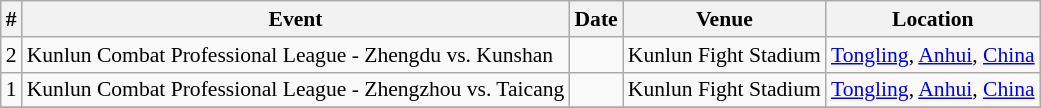<table id="Scheduled events" class="sortable wikitable succession-box" style="font-size:90%; ">
<tr>
<th scope="col">#</th>
<th scope="col">Event</th>
<th scope="col">Date</th>
<th scope="col">Venue</th>
<th scope="col">Location</th>
</tr>
<tr>
<td style="text-align:center">2</td>
<td>Kunlun Combat Professional League - Zhengdu vs. Kunshan</td>
<td></td>
<td>Kunlun Fight Stadium</td>
<td> <a href='#'>Tongling</a>, <a href='#'>Anhui</a>, <a href='#'>China</a></td>
</tr>
<tr>
<td style="text-align:center">1</td>
<td>Kunlun Combat Professional League - Zhengzhou vs. Taicang</td>
<td></td>
<td>Kunlun Fight Stadium</td>
<td> <a href='#'>Tongling</a>, <a href='#'>Anhui</a>, <a href='#'>China</a></td>
</tr>
<tr>
</tr>
</table>
